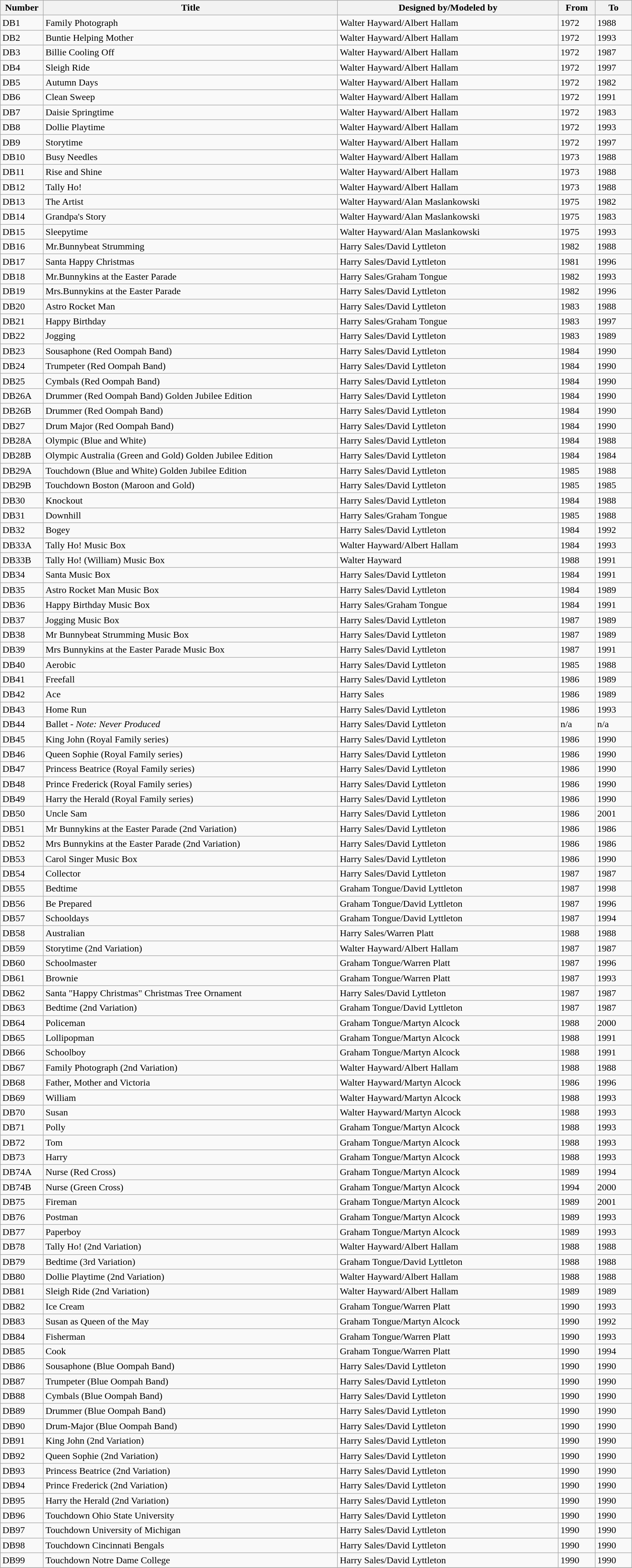<table class="wikitable" width="85%">
<tr>
<th width=5%>Number</th>
<th width=40%>Title</th>
<th width=30%>Designed by/Modeled by</th>
<th width=5%>From</th>
<th width=5%>To</th>
</tr>
<tr>
<td>DB1</td>
<td>Family Photograph</td>
<td>Walter Hayward/Albert Hallam</td>
<td>1972</td>
<td>1988</td>
</tr>
<tr>
<td>DB2</td>
<td>Buntie Helping Mother</td>
<td>Walter Hayward/Albert Hallam</td>
<td>1972</td>
<td>1993</td>
</tr>
<tr>
<td>DB3</td>
<td>Billie Cooling Off</td>
<td>Walter Hayward/Albert Hallam</td>
<td>1972</td>
<td>1987</td>
</tr>
<tr>
<td>DB4</td>
<td>Sleigh Ride</td>
<td>Walter Hayward/Albert Hallam</td>
<td>1972</td>
<td>1997</td>
</tr>
<tr>
<td>DB5</td>
<td>Autumn Days</td>
<td>Walter Hayward/Albert Hallam</td>
<td>1972</td>
<td>1982</td>
</tr>
<tr>
<td>DB6</td>
<td>Clean Sweep</td>
<td>Walter Hayward/Albert Hallam</td>
<td>1972</td>
<td>1991</td>
</tr>
<tr>
<td>DB7</td>
<td>Daisie Springtime</td>
<td>Walter Hayward/Albert Hallam</td>
<td>1972</td>
<td>1983</td>
</tr>
<tr>
<td>DB8</td>
<td>Dollie Playtime</td>
<td>Walter Hayward/Albert Hallam</td>
<td>1972</td>
<td>1993</td>
</tr>
<tr>
<td>DB9</td>
<td>Storytime</td>
<td>Walter Hayward/Albert Hallam</td>
<td>1972</td>
<td>1997</td>
</tr>
<tr>
<td>DB10</td>
<td>Busy Needles</td>
<td>Walter Hayward/Albert Hallam</td>
<td>1973</td>
<td>1988</td>
</tr>
<tr>
<td>DB11</td>
<td>Rise and Shine</td>
<td>Walter Hayward/Albert Hallam</td>
<td>1973</td>
<td>1988</td>
</tr>
<tr>
<td>DB12</td>
<td>Tally Ho!</td>
<td>Walter Hayward/Albert Hallam</td>
<td>1973</td>
<td>1988</td>
</tr>
<tr>
<td>DB13</td>
<td>The Artist</td>
<td>Walter Hayward/Alan Maslankowski</td>
<td>1975</td>
<td>1982</td>
</tr>
<tr>
<td>DB14</td>
<td>Grandpa's Story</td>
<td>Walter Hayward/Alan Maslankowski</td>
<td>1975</td>
<td>1983</td>
</tr>
<tr>
<td>DB15</td>
<td>Sleepytime</td>
<td>Walter Hayward/Alan Maslankowski</td>
<td>1975</td>
<td>1993</td>
</tr>
<tr>
<td>DB16</td>
<td>Mr.Bunnybeat Strumming</td>
<td>Harry Sales/David Lyttleton</td>
<td>1982</td>
<td>1988</td>
</tr>
<tr>
<td>DB17</td>
<td>Santa Happy Christmas</td>
<td>Harry Sales/David Lyttleton</td>
<td>1981</td>
<td>1996</td>
</tr>
<tr>
<td>DB18</td>
<td>Mr.Bunnykins at the Easter Parade</td>
<td>Harry Sales/Graham Tongue</td>
<td>1982</td>
<td>1993</td>
</tr>
<tr>
<td>DB19</td>
<td>Mrs.Bunnykins at the Easter Parade</td>
<td>Harry Sales/David Lyttleton</td>
<td>1982</td>
<td>1996</td>
</tr>
<tr>
<td>DB20</td>
<td>Astro Rocket Man</td>
<td>Harry Sales/David Lyttleton</td>
<td>1983</td>
<td>1988</td>
</tr>
<tr>
<td>DB21</td>
<td>Happy Birthday</td>
<td>Harry Sales/Graham Tongue</td>
<td>1983</td>
<td>1997</td>
</tr>
<tr>
<td>DB22</td>
<td>Jogging</td>
<td>Harry Sales/David Lyttleton</td>
<td>1983</td>
<td>1989</td>
</tr>
<tr>
<td>DB23</td>
<td>Sousaphone (Red Oompah Band)</td>
<td>Harry Sales/David Lyttleton</td>
<td>1984</td>
<td>1990</td>
</tr>
<tr>
<td>DB24</td>
<td>Trumpeter (Red Oompah Band)</td>
<td>Harry Sales/David Lyttleton</td>
<td>1984</td>
<td>1990</td>
</tr>
<tr>
<td>DB25</td>
<td>Cymbals (Red Oompah Band)</td>
<td>Harry Sales/David Lyttleton</td>
<td>1984</td>
<td>1990</td>
</tr>
<tr>
<td>DB26A</td>
<td>Drummer (Red Oompah Band) Golden Jubilee Edition</td>
<td>Harry Sales/David Lyttleton</td>
<td>1984</td>
<td>1990</td>
</tr>
<tr>
<td>DB26B</td>
<td>Drummer (Red Oompah Band)</td>
<td>Harry Sales/David Lyttleton</td>
<td>1984</td>
<td>1990</td>
</tr>
<tr>
<td>DB27</td>
<td>Drum Major (Red Oompah Band)</td>
<td>Harry Sales/David Lyttleton</td>
<td>1984</td>
<td>1990</td>
</tr>
<tr>
<td>DB28A</td>
<td>Olympic (Blue and White)</td>
<td>Harry Sales/David Lyttleton</td>
<td>1984</td>
<td>1988</td>
</tr>
<tr>
<td>DB28B</td>
<td>Olympic Australia (Green and Gold) Golden Jubilee Edition</td>
<td>Harry Sales/David Lyttleton</td>
<td>1984</td>
<td>1984</td>
</tr>
<tr>
<td>DB29A</td>
<td>Touchdown (Blue and White) Golden Jubilee Edition</td>
<td>Harry Sales/David Lyttleton</td>
<td>1985</td>
<td>1988</td>
</tr>
<tr>
<td>DB29B</td>
<td>Touchdown Boston (Maroon and Gold)</td>
<td>Harry Sales/David Lyttleton</td>
<td>1985</td>
<td>1985</td>
</tr>
<tr>
<td>DB30</td>
<td>Knockout</td>
<td>Harry Sales/David Lyttleton</td>
<td>1984</td>
<td>1988</td>
</tr>
<tr>
<td>DB31</td>
<td>Downhill</td>
<td>Harry Sales/Graham Tongue</td>
<td>1985</td>
<td>1988</td>
</tr>
<tr>
<td>DB32</td>
<td>Bogey</td>
<td>Harry Sales/David Lyttleton</td>
<td>1984</td>
<td>1992</td>
</tr>
<tr>
<td>DB33A</td>
<td>Tally Ho! Music Box</td>
<td>Walter Hayward/Albert Hallam</td>
<td>1984</td>
<td>1993</td>
</tr>
<tr>
<td>DB33B</td>
<td>Tally Ho! (William) Music Box</td>
<td>Walter Hayward</td>
<td>1988</td>
<td>1991</td>
</tr>
<tr>
<td>DB34</td>
<td>Santa Music Box</td>
<td>Harry Sales/David Lyttleton</td>
<td>1984</td>
<td>1991</td>
</tr>
<tr>
<td>DB35</td>
<td>Astro Rocket Man Music Box</td>
<td>Harry Sales/David Lyttleton</td>
<td>1984</td>
<td>1989</td>
</tr>
<tr>
<td>DB36</td>
<td>Happy Birthday Music Box</td>
<td>Harry Sales/Graham Tongue</td>
<td>1984</td>
<td>1991</td>
</tr>
<tr>
<td>DB37</td>
<td>Jogging Music Box</td>
<td>Harry Sales/David Lyttleton</td>
<td>1987</td>
<td>1989</td>
</tr>
<tr>
<td>DB38</td>
<td>Mr Bunnybeat Strumming Music Box</td>
<td>Harry Sales/David Lyttleton</td>
<td>1987</td>
<td>1989</td>
</tr>
<tr>
<td>DB39</td>
<td>Mrs Bunnykins at the Easter Parade Music Box</td>
<td>Harry Sales/David Lyttleton</td>
<td>1987</td>
<td>1991</td>
</tr>
<tr>
<td>DB40</td>
<td>Aerobic</td>
<td>Harry Sales/David Lyttleton</td>
<td>1985</td>
<td>1988</td>
</tr>
<tr>
<td>DB41</td>
<td>Freefall</td>
<td>Harry Sales/David Lyttleton</td>
<td>1986</td>
<td>1989</td>
</tr>
<tr>
<td>DB42</td>
<td>Ace</td>
<td>Harry Sales</td>
<td>1986</td>
<td>1989</td>
</tr>
<tr>
<td>DB43</td>
<td>Home Run</td>
<td>Harry Sales/David Lyttleton</td>
<td>1986</td>
<td>1993</td>
</tr>
<tr>
<td>DB44</td>
<td>Ballet - <em>Note: Never Produced</em></td>
<td>Harry Sales/David Lyttleton</td>
<td>n/a</td>
<td>n/a</td>
</tr>
<tr>
<td>DB45</td>
<td>King John (Royal Family series)</td>
<td>Harry Sales/David Lyttleton</td>
<td>1986</td>
<td>1990</td>
</tr>
<tr>
<td>DB46</td>
<td>Queen Sophie (Royal Family series)</td>
<td>Harry Sales/David Lyttleton</td>
<td>1986</td>
<td>1990</td>
</tr>
<tr>
<td>DB47</td>
<td>Princess Beatrice (Royal Family series)</td>
<td>Harry Sales/David Lyttleton</td>
<td>1986</td>
<td>1990</td>
</tr>
<tr>
<td>DB48</td>
<td>Prince Frederick (Royal Family series)</td>
<td>Harry Sales/David Lyttleton</td>
<td>1986</td>
<td>1990</td>
</tr>
<tr>
<td>DB49</td>
<td>Harry the Herald (Royal Family series)</td>
<td>Harry Sales/David Lyttleton</td>
<td>1986</td>
<td>1990</td>
</tr>
<tr>
<td>DB50</td>
<td>Uncle Sam</td>
<td>Harry Sales/David Lyttleton</td>
<td>1986</td>
<td>2001</td>
</tr>
<tr>
<td>DB51</td>
<td>Mr Bunnykins at the Easter Parade (2nd Variation)</td>
<td>Harry Sales/David Lyttleton</td>
<td>1986</td>
<td>1986</td>
</tr>
<tr>
<td>DB52</td>
<td>Mrs Bunnykins at the Easter Parade (2nd Variation)</td>
<td>Harry Sales/David Lyttleton</td>
<td>1986</td>
<td>1986</td>
</tr>
<tr>
<td>DB53</td>
<td>Carol Singer Music Box</td>
<td>Harry Sales/David Lyttleton</td>
<td>1986</td>
<td>1990</td>
</tr>
<tr>
<td>DB54</td>
<td>Collector</td>
<td>Harry Sales/David Lyttleton</td>
<td>1987</td>
<td>1987</td>
</tr>
<tr>
<td>DB55</td>
<td>Bedtime</td>
<td>Graham Tongue/David Lyttleton</td>
<td>1987</td>
<td>1998</td>
</tr>
<tr>
<td>DB56</td>
<td>Be Prepared</td>
<td>Graham Tongue/David Lyttleton</td>
<td>1987</td>
<td>1996</td>
</tr>
<tr>
<td>DB57</td>
<td>Schooldays</td>
<td>Graham Tongue/David Lyttleton</td>
<td>1987</td>
<td>1994</td>
</tr>
<tr>
<td>DB58</td>
<td>Australian</td>
<td>Harry Sales/Warren Platt</td>
<td>1988</td>
<td>1988</td>
</tr>
<tr>
<td>DB59</td>
<td>Storytime (2nd Variation)</td>
<td>Walter Hayward/Albert Hallam</td>
<td>1987</td>
<td>1987</td>
</tr>
<tr>
<td>DB60</td>
<td>Schoolmaster</td>
<td>Graham Tongue/Warren Platt</td>
<td>1987</td>
<td>1996</td>
</tr>
<tr>
<td>DB61</td>
<td>Brownie</td>
<td>Graham Tongue/Warren Platt</td>
<td>1987</td>
<td>1993</td>
</tr>
<tr>
<td>DB62</td>
<td>Santa "Happy Christmas" Christmas Tree Ornament</td>
<td>Harry Sales/David Lyttleton</td>
<td>1987</td>
<td>1987</td>
</tr>
<tr>
<td>DB63</td>
<td>Bedtime (2nd Variation)</td>
<td>Graham Tongue/David Lyttleton</td>
<td>1987</td>
<td>1987</td>
</tr>
<tr>
<td>DB64</td>
<td>Policeman</td>
<td>Graham Tongue/Martyn Alcock</td>
<td>1988</td>
<td>2000</td>
</tr>
<tr>
<td>DB65</td>
<td>Lollipopman</td>
<td>Graham Tongue/Martyn Alcock</td>
<td>1988</td>
<td>1991</td>
</tr>
<tr>
<td>DB66</td>
<td>Schoolboy</td>
<td>Graham Tongue/Martyn Alcock</td>
<td>1988</td>
<td>1991</td>
</tr>
<tr>
<td>DB67</td>
<td>Family Photograph (2nd Variation)</td>
<td>Walter Hayward/Albert Hallam</td>
<td>1988</td>
<td>1988</td>
</tr>
<tr>
<td>DB68</td>
<td>Father, Mother and Victoria</td>
<td>Walter Hayward/Martyn Alcock</td>
<td>1986</td>
<td>1996</td>
</tr>
<tr>
<td>DB69</td>
<td>William</td>
<td>Walter Hayward/Martyn Alcock</td>
<td>1988</td>
<td>1993</td>
</tr>
<tr>
<td>DB70</td>
<td>Susan</td>
<td>Walter Hayward/Martyn Alcock</td>
<td>1988</td>
<td>1993</td>
</tr>
<tr>
<td>DB71</td>
<td>Polly</td>
<td>Graham Tongue/Martyn Alcock</td>
<td>1988</td>
<td>1993</td>
</tr>
<tr>
<td>DB72</td>
<td>Tom</td>
<td>Graham Tongue/Martyn Alcock</td>
<td>1988</td>
<td>1993</td>
</tr>
<tr>
<td>DB73</td>
<td>Harry</td>
<td>Graham Tongue/Martyn Alcock</td>
<td>1988</td>
<td>1993</td>
</tr>
<tr>
<td>DB74A</td>
<td>Nurse (Red Cross)</td>
<td>Graham Tongue/Martyn Alcock</td>
<td>1989</td>
<td>1994</td>
</tr>
<tr>
<td>DB74B</td>
<td>Nurse (Green Cross)</td>
<td>Graham Tongue/Martyn Alcock</td>
<td>1994</td>
<td>2000</td>
</tr>
<tr>
<td>DB75</td>
<td>Fireman</td>
<td>Graham Tongue/Martyn Alcock</td>
<td>1989</td>
<td>2001</td>
</tr>
<tr>
<td>DB76</td>
<td>Postman</td>
<td>Graham Tongue/Martyn Alcock</td>
<td>1989</td>
<td>1993</td>
</tr>
<tr>
<td>DB77</td>
<td>Paperboy</td>
<td>Graham Tongue/Martyn Alcock</td>
<td>1989</td>
<td>1993</td>
</tr>
<tr>
<td>DB78</td>
<td>Tally Ho! (2nd Variation)</td>
<td>Walter Hayward/Albert Hallam</td>
<td>1988</td>
<td>1988</td>
</tr>
<tr>
<td>DB79</td>
<td>Bedtime (3rd Variation)</td>
<td>Graham Tongue/David Lyttleton</td>
<td>1988</td>
<td>1988</td>
</tr>
<tr>
<td>DB80</td>
<td>Dollie Playtime (2nd Variation)</td>
<td>Walter Hayward/Albert Hallam</td>
<td>1988</td>
<td>1988</td>
</tr>
<tr>
<td>DB81</td>
<td>Sleigh Ride (2nd Variation)</td>
<td>Walter Hayward/Albert Hallam</td>
<td>1989</td>
<td>1989</td>
</tr>
<tr>
<td>DB82</td>
<td>Ice Cream</td>
<td>Graham Tongue/Warren Platt</td>
<td>1990</td>
<td>1993</td>
</tr>
<tr>
<td>DB83</td>
<td>Susan as Queen of the May</td>
<td>Graham Tongue/Martyn Alcock</td>
<td>1990</td>
<td>1992</td>
</tr>
<tr>
<td>DB84</td>
<td>Fisherman</td>
<td>Graham Tongue/Warren Platt</td>
<td>1990</td>
<td>1993</td>
</tr>
<tr>
<td>DB85</td>
<td>Cook</td>
<td>Graham Tongue/Warren Platt</td>
<td>1990</td>
<td>1994</td>
</tr>
<tr>
<td>DB86</td>
<td>Sousaphone (Blue Oompah Band)</td>
<td>Harry Sales/David Lyttleton</td>
<td>1990</td>
<td>1990</td>
</tr>
<tr>
<td>DB87</td>
<td>Trumpeter (Blue Oompah Band)</td>
<td>Harry Sales/David Lyttleton</td>
<td>1990</td>
<td>1990</td>
</tr>
<tr>
<td>DB88</td>
<td>Cymbals (Blue Oompah Band)</td>
<td>Harry Sales/David Lyttleton</td>
<td>1990</td>
<td>1990</td>
</tr>
<tr>
<td>DB89</td>
<td>Drummer (Blue Oompah Band)</td>
<td>Harry Sales/David Lyttleton</td>
<td>1990</td>
<td>1990</td>
</tr>
<tr>
<td>DB90</td>
<td>Drum-Major (Blue Oompah Band)</td>
<td>Harry Sales/David Lyttleton</td>
<td>1990</td>
<td>1990</td>
</tr>
<tr>
<td>DB91</td>
<td>King John (2nd Variation)</td>
<td>Harry Sales/David Lyttleton</td>
<td>1990</td>
<td>1990</td>
</tr>
<tr>
<td>DB92</td>
<td>Queen Sophie (2nd Variation)</td>
<td>Harry Sales/David Lyttleton</td>
<td>1990</td>
<td>1990</td>
</tr>
<tr>
<td>DB93</td>
<td>Princess Beatrice (2nd Variation)</td>
<td>Harry Sales/David Lyttleton</td>
<td>1990</td>
<td>1990</td>
</tr>
<tr>
<td>DB94</td>
<td>Prince Frederick (2nd Variation)</td>
<td>Harry Sales/David Lyttleton</td>
<td>1990</td>
<td>1990</td>
</tr>
<tr>
<td>DB95</td>
<td>Harry the Herald (2nd Variation)</td>
<td>Harry Sales/David Lyttleton</td>
<td>1990</td>
<td>1990</td>
</tr>
<tr>
<td>DB96</td>
<td>Touchdown Ohio State University</td>
<td>Harry Sales/David Lyttleton</td>
<td>1990</td>
<td>1990</td>
</tr>
<tr>
<td>DB97</td>
<td>Touchdown University of Michigan</td>
<td>Harry Sales/David Lyttleton</td>
<td>1990</td>
<td>1990</td>
</tr>
<tr>
<td>DB98</td>
<td>Touchdown Cincinnati Bengals</td>
<td>Harry Sales/David Lyttleton</td>
<td>1990</td>
<td>1990</td>
</tr>
<tr>
<td>DB99</td>
<td>Touchdown Notre Dame College</td>
<td>Harry Sales/David Lyttleton</td>
<td>1990</td>
<td>1990</td>
</tr>
<tr>
</tr>
</table>
